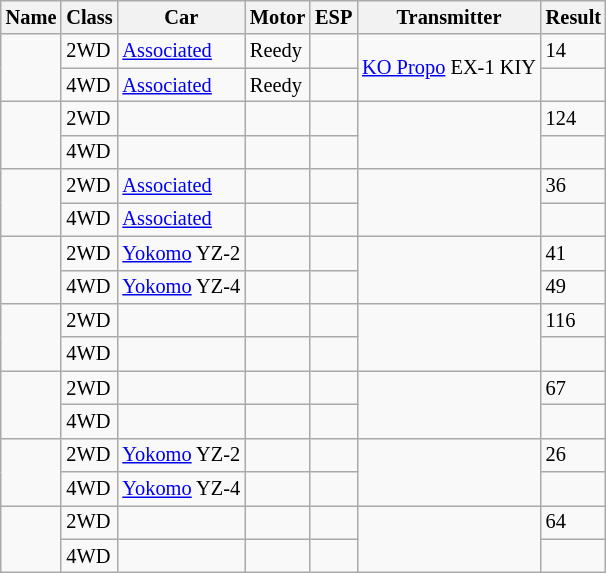<table class="wikitable" style="font-size: 85%;">
<tr>
<th>Name</th>
<th>Class</th>
<th>Car</th>
<th>Motor</th>
<th>ESP</th>
<th>Transmitter</th>
<th>Result</th>
</tr>
<tr>
<td rowspan=2></td>
<td>2WD</td>
<td><a href='#'>Associated</a></td>
<td>Reedy</td>
<td></td>
<td rowspan=2><a href='#'>KO Propo</a> EX-1 KIY</td>
<td>14</td>
</tr>
<tr>
<td>4WD</td>
<td><a href='#'>Associated</a></td>
<td>Reedy</td>
<td></td>
<td></td>
</tr>
<tr>
<td rowspan=2></td>
<td>2WD</td>
<td></td>
<td></td>
<td></td>
<td rowspan=2></td>
<td>124</td>
</tr>
<tr>
<td>4WD</td>
<td></td>
<td></td>
<td></td>
<td></td>
</tr>
<tr>
<td rowspan=2> </td>
<td>2WD</td>
<td><a href='#'>Associated</a></td>
<td></td>
<td></td>
<td rowspan=2></td>
<td>36</td>
</tr>
<tr>
<td>4WD</td>
<td><a href='#'>Associated</a></td>
<td></td>
<td></td>
<td></td>
</tr>
<tr>
<td rowspan=2></td>
<td>2WD</td>
<td><a href='#'>Yokomo</a> YZ-2</td>
<td></td>
<td></td>
<td rowspan=2></td>
<td>41</td>
</tr>
<tr>
<td>4WD</td>
<td><a href='#'>Yokomo</a> YZ-4</td>
<td></td>
<td></td>
<td>49</td>
</tr>
<tr>
<td rowspan=2></td>
<td>2WD</td>
<td></td>
<td></td>
<td></td>
<td rowspan=2></td>
<td>116</td>
</tr>
<tr>
<td>4WD</td>
<td></td>
<td></td>
<td></td>
<td></td>
</tr>
<tr>
<td rowspan=2></td>
<td>2WD</td>
<td></td>
<td></td>
<td></td>
<td rowspan=2></td>
<td>67</td>
</tr>
<tr>
<td>4WD</td>
<td></td>
<td></td>
<td></td>
<td></td>
</tr>
<tr>
<td rowspan=2></td>
<td>2WD</td>
<td><a href='#'>Yokomo</a> YZ-2</td>
<td></td>
<td></td>
<td rowspan=2></td>
<td>26</td>
</tr>
<tr>
<td>4WD</td>
<td><a href='#'>Yokomo</a> YZ-4</td>
<td></td>
<td></td>
<td></td>
</tr>
<tr>
<td rowspan=2></td>
<td>2WD</td>
<td></td>
<td></td>
<td></td>
<td rowspan=2></td>
<td>64</td>
</tr>
<tr>
<td>4WD</td>
<td></td>
<td></td>
<td></td>
<td></td>
</tr>
</table>
